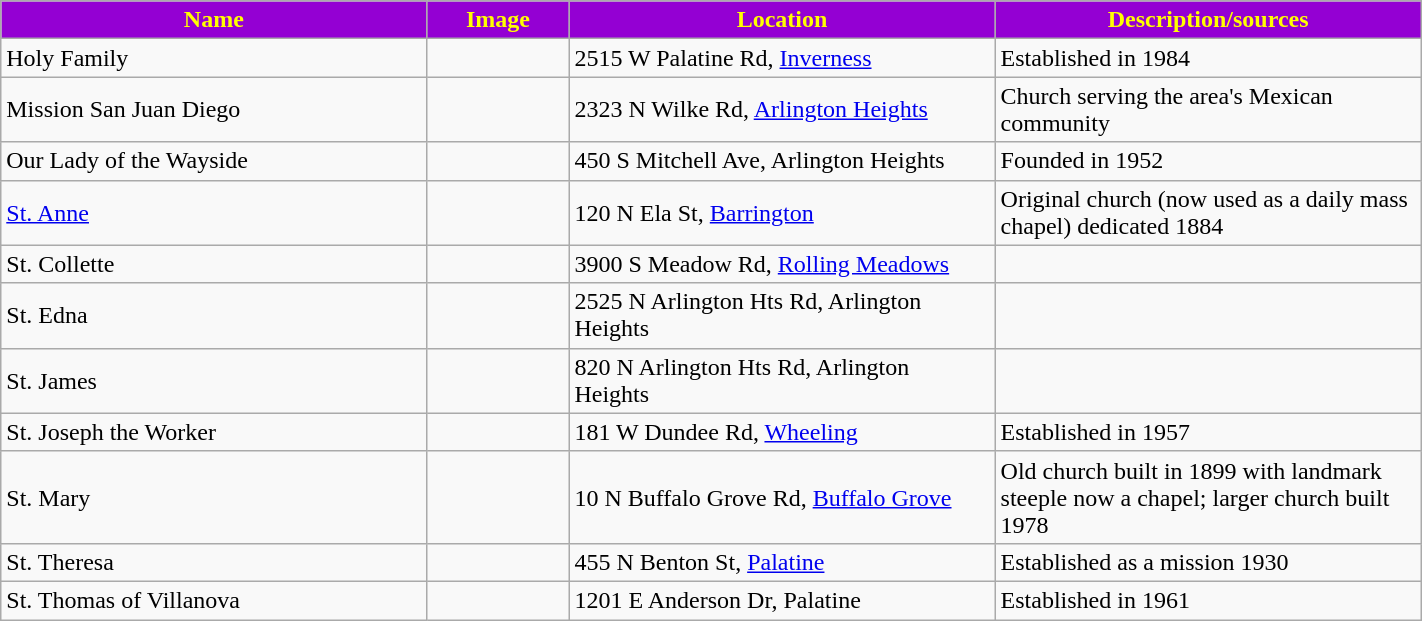<table class="wikitable sortable" style="width:75%">
<tr>
<th style="background:darkviolet; color:yellow;" width="30%"><strong>Name</strong></th>
<th style="background:darkviolet; color:yellow;" width="10%"><strong>Image</strong></th>
<th style="background:darkviolet; color:yellow;" width="30%"><strong>Location</strong></th>
<th style="background:darkviolet; color:yellow;" width="30%"><strong>Description/sources</strong></th>
</tr>
<tr>
<td>Holy Family</td>
<td></td>
<td>2515 W Palatine Rd, <a href='#'>Inverness</a></td>
<td>Established in 1984</td>
</tr>
<tr>
<td>Mission San Juan Diego</td>
<td></td>
<td>2323 N Wilke Rd, <a href='#'>Arlington Heights</a></td>
<td>Church serving the area's  Mexican community</td>
</tr>
<tr>
<td>Our Lady of the Wayside</td>
<td></td>
<td>450 S Mitchell Ave, Arlington Heights</td>
<td>Founded in 1952</td>
</tr>
<tr>
<td><a href='#'>St. Anne</a></td>
<td></td>
<td>120 N Ela St, <a href='#'>Barrington</a></td>
<td>Original church (now used as a daily mass chapel) dedicated 1884</td>
</tr>
<tr>
<td>St. Collette</td>
<td></td>
<td>3900 S Meadow Rd, <a href='#'>Rolling Meadows</a></td>
<td></td>
</tr>
<tr>
<td>St. Edna</td>
<td></td>
<td>2525 N Arlington Hts Rd, Arlington Heights</td>
<td></td>
</tr>
<tr>
<td>St. James</td>
<td></td>
<td>820 N Arlington Hts Rd, Arlington Heights</td>
<td></td>
</tr>
<tr>
<td>St. Joseph the Worker</td>
<td></td>
<td>181 W Dundee Rd, <a href='#'>Wheeling</a></td>
<td>Established in 1957</td>
</tr>
<tr>
<td>St. Mary</td>
<td></td>
<td>10 N Buffalo Grove Rd, <a href='#'>Buffalo Grove</a></td>
<td>Old church built in 1899 with landmark steeple now a chapel; larger church built 1978</td>
</tr>
<tr>
<td>St. Theresa</td>
<td></td>
<td>455 N Benton St, <a href='#'>Palatine</a></td>
<td>Established as a mission 1930</td>
</tr>
<tr>
<td>St. Thomas of Villanova</td>
<td></td>
<td>1201 E Anderson Dr, Palatine</td>
<td>Established in 1961</td>
</tr>
</table>
